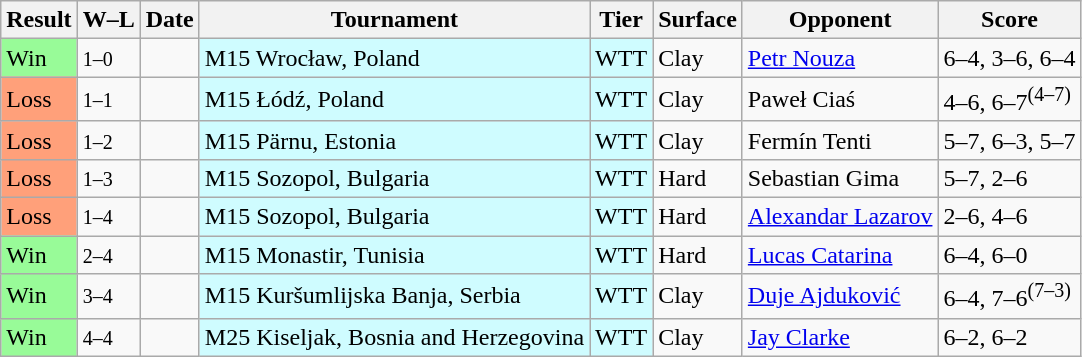<table class="sortable wikitable">
<tr>
<th>Result</th>
<th class="unsortable">W–L</th>
<th>Date</th>
<th>Tournament</th>
<th>Tier</th>
<th>Surface</th>
<th>Opponent</th>
<th class="unsortable">Score</th>
</tr>
<tr>
<td bgcolor=98fb98>Win</td>
<td><small>1–0</small></td>
<td></td>
<td bgcolor=cffcff>M15 Wrocław, Poland</td>
<td bgcolor=cffcff>WTT</td>
<td>Clay</td>
<td> <a href='#'>Petr Nouza</a></td>
<td>6–4, 3–6, 6–4</td>
</tr>
<tr>
<td bgcolor=FFA07A>Loss</td>
<td><small>1–1</small></td>
<td></td>
<td bgcolor=cffcff>M15 Łódź, Poland</td>
<td bgcolor=cffcff>WTT</td>
<td>Clay</td>
<td> Paweł Ciaś</td>
<td>4–6, 6–7<sup>(4–7)</sup></td>
</tr>
<tr>
<td bgcolor=FFA07A>Loss</td>
<td><small>1–2</small></td>
<td></td>
<td bgcolor=cffcff>M15 Pärnu, Estonia</td>
<td bgcolor=cffcff>WTT</td>
<td>Clay</td>
<td> Fermín Tenti</td>
<td>5–7, 6–3, 5–7</td>
</tr>
<tr>
<td bgcolor=FFA07A>Loss</td>
<td><small>1–3</small></td>
<td></td>
<td bgcolor=cffcff>M15 Sozopol, Bulgaria</td>
<td bgcolor=cffcff>WTT</td>
<td>Hard</td>
<td> Sebastian Gima</td>
<td>5–7, 2–6</td>
</tr>
<tr>
<td bgcolor=FFA07A>Loss</td>
<td><small>1–4</small></td>
<td></td>
<td bgcolor=cffcff>M15 Sozopol, Bulgaria</td>
<td bgcolor=cffcff>WTT</td>
<td>Hard</td>
<td> <a href='#'>Alexandar Lazarov</a></td>
<td>2–6, 4–6</td>
</tr>
<tr>
<td bgcolor=98fb98>Win</td>
<td><small>2–4</small></td>
<td></td>
<td bgcolor=cffcff>M15 Monastir, Tunisia</td>
<td bgcolor=cffcff>WTT</td>
<td>Hard</td>
<td> <a href='#'>Lucas Catarina</a></td>
<td>6–4, 6–0</td>
</tr>
<tr>
<td bgcolor=98fb98>Win</td>
<td><small>3–4</small></td>
<td></td>
<td bgcolor=cffcff>M15 Kuršumlijska Banja, Serbia</td>
<td bgcolor=cffcff>WTT</td>
<td>Clay</td>
<td> <a href='#'>Duje Ajduković</a></td>
<td>6–4, 7–6<sup>(7–3)</sup></td>
</tr>
<tr>
<td bgcolor=98fb98>Win</td>
<td><small>4–4</small></td>
<td></td>
<td bgcolor=cffcff>M25 Kiseljak, Bosnia and Herzegovina</td>
<td bgcolor=cffcff>WTT</td>
<td>Clay</td>
<td> <a href='#'>Jay Clarke</a></td>
<td>6–2, 6–2</td>
</tr>
</table>
